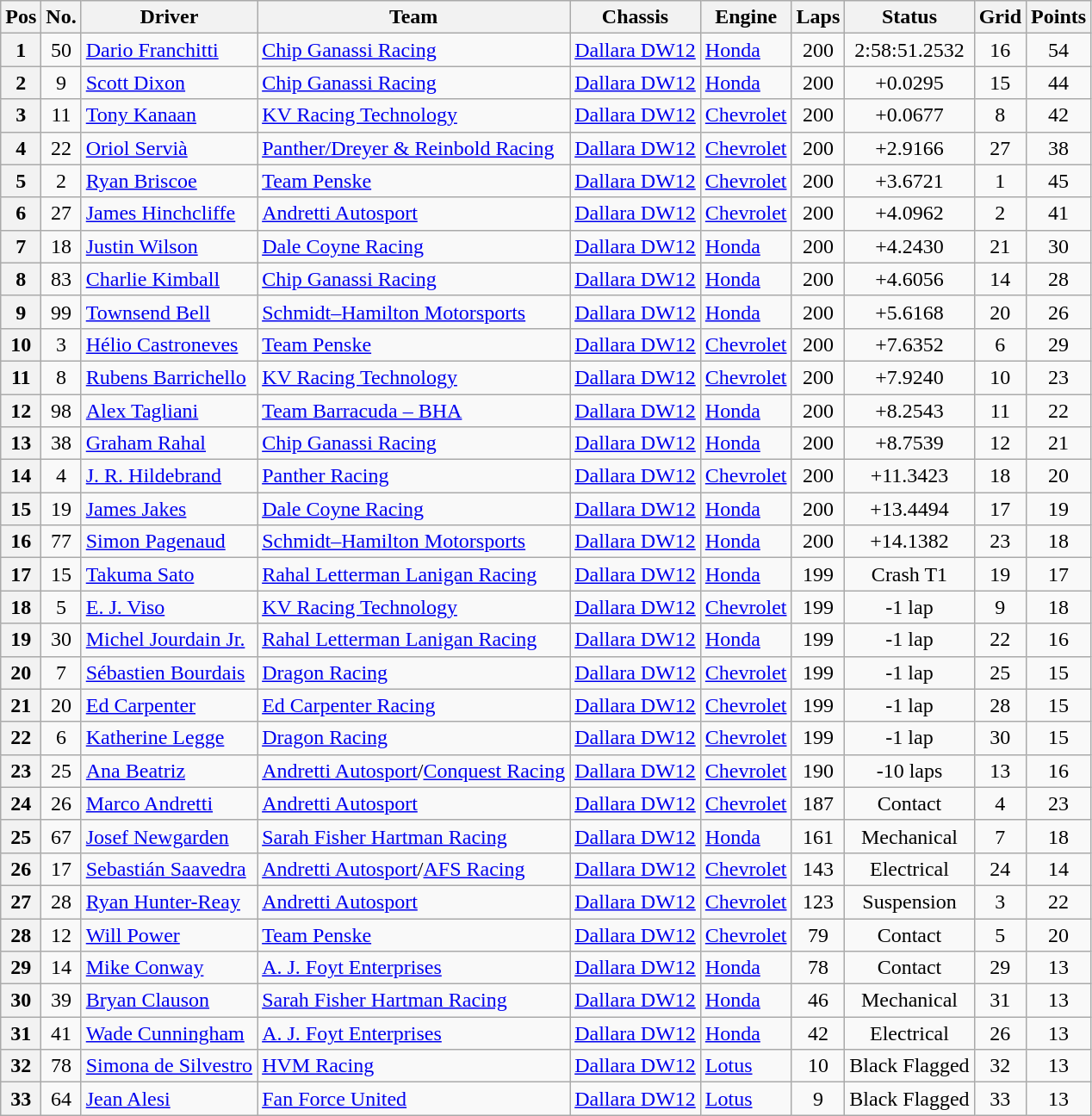<table class="wikitable">
<tr>
<th>Pos</th>
<th>No.</th>
<th>Driver</th>
<th>Team</th>
<th>Chassis</th>
<th>Engine</th>
<th>Laps</th>
<th>Status</th>
<th>Grid</th>
<th>Points</th>
</tr>
<tr>
<th>1</th>
<td align=center>50</td>
<td> <a href='#'>Dario Franchitti</a> <strong></strong></td>
<td><a href='#'>Chip Ganassi Racing</a></td>
<td><a href='#'>Dallara DW12</a></td>
<td><a href='#'>Honda</a></td>
<td align=center>200</td>
<td align=center>2:58:51.2532</td>
<td align=center>16</td>
<td align=center>54</td>
</tr>
<tr>
<th>2</th>
<td align=center>9</td>
<td> <a href='#'>Scott Dixon</a> <strong></strong></td>
<td><a href='#'>Chip Ganassi Racing</a></td>
<td><a href='#'>Dallara DW12</a></td>
<td><a href='#'>Honda</a></td>
<td align=center>200</td>
<td align=center>+0.0295</td>
<td align=center>15</td>
<td align=center>44</td>
</tr>
<tr>
<th>3</th>
<td align=center>11</td>
<td> <a href='#'>Tony Kanaan</a></td>
<td><a href='#'>KV Racing Technology</a></td>
<td><a href='#'>Dallara DW12</a></td>
<td><a href='#'>Chevrolet</a></td>
<td align=center>200</td>
<td align=center>+0.0677</td>
<td align=center>8</td>
<td align=center>42</td>
</tr>
<tr>
<th>4</th>
<td align=center>22</td>
<td> <a href='#'>Oriol Servià</a></td>
<td><a href='#'>Panther/Dreyer & Reinbold Racing</a></td>
<td><a href='#'>Dallara DW12</a></td>
<td><a href='#'>Chevrolet</a></td>
<td align=center>200</td>
<td align=center>+2.9166</td>
<td align=center>27</td>
<td align=center>38</td>
</tr>
<tr>
<th>5</th>
<td align=center>2</td>
<td> <a href='#'>Ryan Briscoe</a></td>
<td><a href='#'>Team Penske</a></td>
<td><a href='#'>Dallara DW12</a></td>
<td><a href='#'>Chevrolet</a></td>
<td align=center>200</td>
<td align=center>+3.6721</td>
<td align=center>1</td>
<td align=center>45</td>
</tr>
<tr>
<th>6</th>
<td align=center>27</td>
<td> <a href='#'>James Hinchcliffe</a></td>
<td><a href='#'>Andretti Autosport</a></td>
<td><a href='#'>Dallara DW12</a></td>
<td><a href='#'>Chevrolet</a></td>
<td align=center>200</td>
<td align=center>+4.0962</td>
<td align=center>2</td>
<td align=center>41</td>
</tr>
<tr>
<th>7</th>
<td align=center>18</td>
<td> <a href='#'>Justin Wilson</a></td>
<td><a href='#'>Dale Coyne Racing</a></td>
<td><a href='#'>Dallara DW12</a></td>
<td><a href='#'>Honda</a></td>
<td align=center>200</td>
<td align=center>+4.2430</td>
<td align=center>21</td>
<td align=center>30</td>
</tr>
<tr>
<th>8</th>
<td align=center>83</td>
<td> <a href='#'>Charlie Kimball</a></td>
<td><a href='#'>Chip Ganassi Racing</a></td>
<td><a href='#'>Dallara DW12</a></td>
<td><a href='#'>Honda</a></td>
<td align=center>200</td>
<td align=center>+4.6056</td>
<td align=center>14</td>
<td align=center>28</td>
</tr>
<tr>
<th>9</th>
<td align=center>99</td>
<td> <a href='#'>Townsend Bell</a></td>
<td><a href='#'>Schmidt–Hamilton Motorsports</a></td>
<td><a href='#'>Dallara DW12</a></td>
<td><a href='#'>Honda</a></td>
<td align=center>200</td>
<td align=center>+5.6168</td>
<td align=center>20</td>
<td align=center>26</td>
</tr>
<tr>
<th>10</th>
<td align=center>3</td>
<td> <a href='#'>Hélio Castroneves</a> <strong></strong></td>
<td><a href='#'>Team Penske</a></td>
<td><a href='#'>Dallara DW12</a></td>
<td><a href='#'>Chevrolet</a></td>
<td align=center>200</td>
<td align=center>+7.6352</td>
<td align=center>6</td>
<td align=center>29</td>
</tr>
<tr>
<th>11</th>
<td align=center>8</td>
<td> <a href='#'>Rubens Barrichello</a> <strong></strong></td>
<td><a href='#'>KV Racing Technology</a></td>
<td><a href='#'>Dallara DW12</a></td>
<td><a href='#'>Chevrolet</a></td>
<td align=center>200</td>
<td align=center>+7.9240</td>
<td align=center>10</td>
<td align=center>23</td>
</tr>
<tr>
<th>12</th>
<td align=center>98</td>
<td> <a href='#'>Alex Tagliani</a></td>
<td><a href='#'>Team Barracuda – BHA</a></td>
<td><a href='#'>Dallara DW12</a></td>
<td><a href='#'>Honda</a></td>
<td align=center>200</td>
<td align=center>+8.2543</td>
<td align=center>11</td>
<td align=center>22</td>
</tr>
<tr>
<th>13</th>
<td align=center>38</td>
<td> <a href='#'>Graham Rahal</a></td>
<td><a href='#'>Chip Ganassi Racing</a></td>
<td><a href='#'>Dallara DW12</a></td>
<td><a href='#'>Honda</a></td>
<td align=center>200</td>
<td align=center>+8.7539</td>
<td align=center>12</td>
<td align=center>21</td>
</tr>
<tr>
<th>14</th>
<td align=center>4</td>
<td> <a href='#'>J. R. Hildebrand</a></td>
<td><a href='#'>Panther Racing</a></td>
<td><a href='#'>Dallara DW12</a></td>
<td><a href='#'>Chevrolet</a></td>
<td align=center>200</td>
<td align=center>+11.3423</td>
<td align=center>18</td>
<td align=center>20</td>
</tr>
<tr>
<th>15</th>
<td align=center>19</td>
<td> <a href='#'>James Jakes</a> <strong></strong></td>
<td><a href='#'>Dale Coyne Racing</a></td>
<td><a href='#'>Dallara DW12</a></td>
<td><a href='#'>Honda</a></td>
<td align=center>200</td>
<td align=center>+13.4494</td>
<td align=center>17</td>
<td align=center>19</td>
</tr>
<tr>
<th>16</th>
<td align=center>77</td>
<td> <a href='#'>Simon Pagenaud</a> <strong></strong></td>
<td><a href='#'>Schmidt–Hamilton Motorsports</a></td>
<td><a href='#'>Dallara DW12</a></td>
<td><a href='#'>Honda</a></td>
<td align=center>200</td>
<td align=center>+14.1382</td>
<td align=center>23</td>
<td align=center>18</td>
</tr>
<tr>
<th>17</th>
<td align=center>15</td>
<td> <a href='#'>Takuma Sato</a></td>
<td><a href='#'>Rahal Letterman Lanigan Racing</a></td>
<td><a href='#'>Dallara DW12</a></td>
<td><a href='#'>Honda</a></td>
<td align=center>199</td>
<td align=center>Crash T1</td>
<td align=center>19</td>
<td align=center>17</td>
</tr>
<tr>
<th>18</th>
<td align=center>5</td>
<td> <a href='#'>E. J. Viso</a></td>
<td><a href='#'>KV Racing Technology</a></td>
<td><a href='#'>Dallara DW12</a></td>
<td><a href='#'>Chevrolet</a></td>
<td align=center>199</td>
<td align=center>-1 lap</td>
<td align=center>9</td>
<td align=center>18</td>
</tr>
<tr>
<th>19</th>
<td align=center>30</td>
<td> <a href='#'>Michel Jourdain Jr.</a></td>
<td><a href='#'>Rahal Letterman Lanigan Racing</a></td>
<td><a href='#'>Dallara DW12</a></td>
<td><a href='#'>Honda</a></td>
<td align=center>199</td>
<td align=center>-1 lap</td>
<td align=center>22</td>
<td align=center>16</td>
</tr>
<tr>
<th>20</th>
<td align=center>7</td>
<td> <a href='#'>Sébastien Bourdais</a></td>
<td><a href='#'>Dragon Racing</a></td>
<td><a href='#'>Dallara DW12</a></td>
<td><a href='#'>Chevrolet</a></td>
<td align=center>199</td>
<td align=center>-1 lap</td>
<td align=center>25</td>
<td align=center>15</td>
</tr>
<tr>
<th>21</th>
<td align=center>20</td>
<td> <a href='#'>Ed Carpenter</a></td>
<td><a href='#'>Ed Carpenter Racing</a></td>
<td><a href='#'>Dallara DW12</a></td>
<td><a href='#'>Chevrolet</a></td>
<td align=center>199</td>
<td align=center>-1 lap</td>
<td align=center>28</td>
<td align=center>15</td>
</tr>
<tr>
<th>22</th>
<td align=center>6</td>
<td> <a href='#'>Katherine Legge</a> <strong></strong></td>
<td><a href='#'>Dragon Racing</a></td>
<td><a href='#'>Dallara DW12</a></td>
<td><a href='#'>Chevrolet</a></td>
<td align=center>199</td>
<td align=center>-1 lap</td>
<td align=center>30</td>
<td align=center>15</td>
</tr>
<tr>
<th>23</th>
<td align=center>25</td>
<td> <a href='#'>Ana Beatriz</a></td>
<td><a href='#'>Andretti Autosport</a>/<a href='#'>Conquest Racing</a></td>
<td><a href='#'>Dallara DW12</a></td>
<td><a href='#'>Chevrolet</a></td>
<td align=center>190</td>
<td align=center>-10 laps</td>
<td align=center>13</td>
<td align=center>16</td>
</tr>
<tr>
<th>24</th>
<td align=center>26</td>
<td> <a href='#'>Marco Andretti</a></td>
<td><a href='#'>Andretti Autosport</a></td>
<td><a href='#'>Dallara DW12</a></td>
<td><a href='#'>Chevrolet</a></td>
<td align=center>187</td>
<td align=center>Contact</td>
<td align=center>4</td>
<td align=center>23</td>
</tr>
<tr>
<th>25</th>
<td align=center>67</td>
<td> <a href='#'>Josef Newgarden</a> <strong></strong></td>
<td><a href='#'>Sarah Fisher Hartman Racing</a></td>
<td><a href='#'>Dallara DW12</a></td>
<td><a href='#'>Honda</a></td>
<td align=center>161</td>
<td align=center>Mechanical</td>
<td align=center>7</td>
<td align=center>18</td>
</tr>
<tr>
<th>26</th>
<td align=center>17</td>
<td> <a href='#'>Sebastián Saavedra</a></td>
<td><a href='#'>Andretti Autosport</a>/<a href='#'>AFS Racing</a></td>
<td><a href='#'>Dallara DW12</a></td>
<td><a href='#'>Chevrolet</a></td>
<td align=center>143</td>
<td align=center>Electrical</td>
<td align=center>24</td>
<td align=center>14</td>
</tr>
<tr>
<th>27</th>
<td align=center>28</td>
<td> <a href='#'>Ryan Hunter-Reay</a></td>
<td><a href='#'>Andretti Autosport</a></td>
<td><a href='#'>Dallara DW12</a></td>
<td><a href='#'>Chevrolet</a></td>
<td align=center>123</td>
<td align=center>Suspension</td>
<td align=center>3</td>
<td align=center>22</td>
</tr>
<tr>
<th>28</th>
<td align=center>12</td>
<td> <a href='#'>Will Power</a></td>
<td><a href='#'>Team Penske</a></td>
<td><a href='#'>Dallara DW12</a></td>
<td><a href='#'>Chevrolet</a></td>
<td align=center>79</td>
<td align=center>Contact</td>
<td align=center>5</td>
<td align=center>20</td>
</tr>
<tr>
<th>29</th>
<td align=center>14</td>
<td> <a href='#'>Mike Conway</a></td>
<td><a href='#'>A. J. Foyt Enterprises</a></td>
<td><a href='#'>Dallara DW12</a></td>
<td><a href='#'>Honda</a></td>
<td align=center>78</td>
<td align=center>Contact</td>
<td align=center>29</td>
<td align=center>13</td>
</tr>
<tr>
<th>30</th>
<td align=center>39</td>
<td> <a href='#'>Bryan Clauson</a> <strong></strong></td>
<td><a href='#'>Sarah Fisher Hartman Racing</a></td>
<td><a href='#'>Dallara DW12</a></td>
<td><a href='#'>Honda</a></td>
<td align=center>46</td>
<td align=center>Mechanical</td>
<td align=center>31</td>
<td align=center>13</td>
</tr>
<tr>
<th>31</th>
<td align=center>41</td>
<td> <a href='#'>Wade Cunningham</a> <strong></strong></td>
<td><a href='#'>A. J. Foyt Enterprises</a></td>
<td><a href='#'>Dallara DW12</a></td>
<td><a href='#'>Honda</a></td>
<td align=center>42</td>
<td align=center>Electrical</td>
<td align=center>26</td>
<td align=center>13</td>
</tr>
<tr>
<th>32</th>
<td align=center>78</td>
<td> <a href='#'>Simona de Silvestro</a></td>
<td><a href='#'>HVM Racing</a></td>
<td><a href='#'>Dallara DW12</a></td>
<td><a href='#'>Lotus</a></td>
<td align=center>10</td>
<td align=center>Black Flagged</td>
<td align=center>32</td>
<td align=center>13</td>
</tr>
<tr>
<th>33</th>
<td align=center>64</td>
<td> <a href='#'>Jean Alesi</a> <strong></strong></td>
<td><a href='#'>Fan Force United</a></td>
<td><a href='#'>Dallara DW12</a></td>
<td><a href='#'>Lotus</a></td>
<td align=center>9</td>
<td align=center>Black Flagged</td>
<td align=center>33</td>
<td align=center>13</td>
</tr>
</table>
